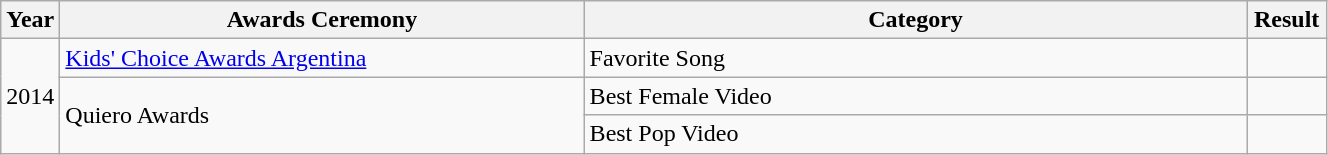<table class="wikitable plainrowheaders" style="width:70%;">
<tr>
<th scope="col" style="width:4%;">Year</th>
<th>Awards Ceremony</th>
<th scope="col" style="width:50%;">Category</th>
<th scope="col" style="width:6%;">Result</th>
</tr>
<tr>
<td rowspan="3" style="text-align:center;">2014</td>
<td><a href='#'>Kids' Choice Awards Argentina</a></td>
<td>Favorite Song</td>
<td></td>
</tr>
<tr>
<td rowspan="2">Quiero Awards</td>
<td>Best Female Video</td>
<td></td>
</tr>
<tr>
<td>Best Pop Video</td>
<td></td>
</tr>
</table>
